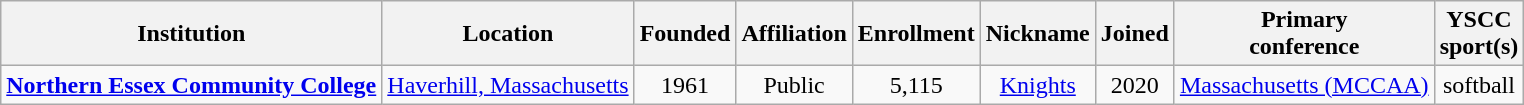<table class="wikitable sortable" style="text-align:center;">
<tr>
<th>Institution</th>
<th>Location</th>
<th>Founded</th>
<th>Affiliation</th>
<th>Enrollment</th>
<th>Nickname</th>
<th>Joined</th>
<th>Primary<br>conference</th>
<th>YSCC<br>sport(s)</th>
</tr>
<tr>
<td><strong><a href='#'>Northern Essex Community College</a></strong></td>
<td><a href='#'>Haverhill, Massachusetts</a></td>
<td>1961</td>
<td>Public</td>
<td>5,115</td>
<td><a href='#'>Knights</a></td>
<td>2020</td>
<td><a href='#'>Massachusetts (MCCAA)</a><br></td>
<td>softball</td>
</tr>
</table>
